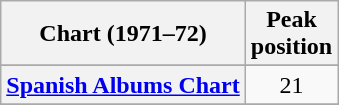<table class="wikitable sortable plainrowheaders" style="text-align:center">
<tr>
<th scope="col">Chart (1971–72)</th>
<th scope="col">Peak<br>position</th>
</tr>
<tr>
</tr>
<tr>
<th scope="row"><a href='#'>Spanish Albums Chart</a></th>
<td>21</td>
</tr>
<tr>
</tr>
<tr>
</tr>
</table>
